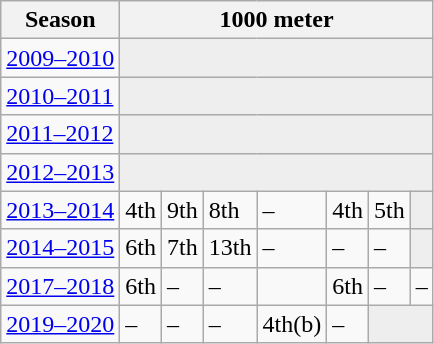<table class="wikitable" style="display: inline-table;">
<tr>
<th>Season</th>
<th colspan="7">1000 meter</th>
</tr>
<tr>
<td><a href='#'>2009–2010</a></td>
<td colspan="7" bgcolor=#EEEEEE></td>
</tr>
<tr>
<td><a href='#'>2010–2011</a></td>
<td colspan="7" bgcolor=#EEEEEE></td>
</tr>
<tr>
<td><a href='#'>2011–2012</a></td>
<td colspan="7" bgcolor=#EEEEEE></td>
</tr>
<tr>
<td><a href='#'>2012–2013</a></td>
<td colspan="7" bgcolor=#EEEEEE></td>
</tr>
<tr>
<td><a href='#'>2013–2014</a></td>
<td>4th</td>
<td>9th</td>
<td>8th</td>
<td>–</td>
<td>4th</td>
<td>5th</td>
<td colspan="1" bgcolor=#EEEEEE></td>
</tr>
<tr>
<td><a href='#'>2014–2015</a></td>
<td>6th</td>
<td>7th</td>
<td>13th</td>
<td>–</td>
<td>–</td>
<td>–</td>
<td colspan="1" bgcolor=#EEEEEE></td>
</tr>
<tr>
<td><a href='#'>2017–2018</a></td>
<td>6th</td>
<td>–</td>
<td>–</td>
<td></td>
<td>6th</td>
<td>–</td>
<td>–</td>
</tr>
<tr>
<td><a href='#'>2019–2020</a></td>
<td>–</td>
<td>–</td>
<td>–</td>
<td>4th(b)</td>
<td>–</td>
<td colspan="2" bgcolor=#EEEEEE></td>
</tr>
</table>
